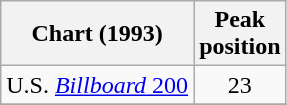<table class="wikitable sortable">
<tr>
<th align="left">Chart (1993)</th>
<th align="left">Peak<br>position</th>
</tr>
<tr>
<td align="left">U.S. <a href='#'><em>Billboard</em> 200</a></td>
<td align="center">23</td>
</tr>
<tr>
</tr>
</table>
